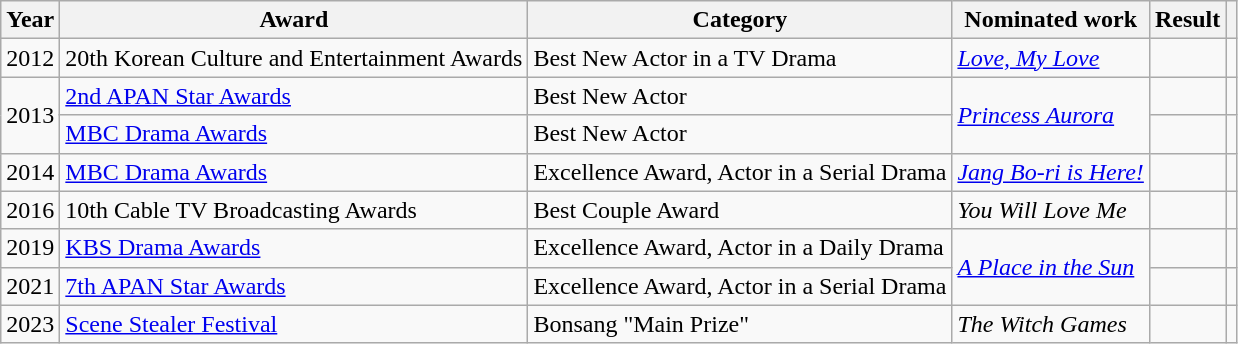<table class="wikitable">
<tr>
<th>Year</th>
<th>Award</th>
<th>Category</th>
<th>Nominated work</th>
<th>Result</th>
<th scope="col"></th>
</tr>
<tr>
<td>2012</td>
<td>20th Korean Culture and Entertainment Awards</td>
<td>Best New Actor in a TV Drama</td>
<td><em><a href='#'>Love, My Love</a></em></td>
<td></td>
<td></td>
</tr>
<tr>
<td rowspan="2">2013</td>
<td><a href='#'>2nd APAN Star Awards</a></td>
<td>Best New Actor</td>
<td rowspan="2"><em><a href='#'>Princess Aurora</a></em></td>
<td></td>
<td></td>
</tr>
<tr>
<td><a href='#'>MBC Drama Awards</a></td>
<td>Best New Actor</td>
<td></td>
<td></td>
</tr>
<tr>
<td>2014</td>
<td><a href='#'>MBC Drama Awards</a></td>
<td>Excellence Award, Actor in a Serial Drama</td>
<td><em><a href='#'>Jang Bo-ri is Here!</a></em></td>
<td></td>
<td></td>
</tr>
<tr>
<td>2016</td>
<td>10th Cable TV Broadcasting Awards</td>
<td>Best Couple Award </td>
<td><em>You Will Love Me</em></td>
<td></td>
<td></td>
</tr>
<tr>
<td>2019</td>
<td><a href='#'>KBS Drama Awards</a></td>
<td>Excellence Award, Actor in a Daily Drama</td>
<td rowspan="2"><em><a href='#'>A Place in the Sun</a></em></td>
<td></td>
<td></td>
</tr>
<tr>
<td>2021</td>
<td><a href='#'>7th APAN Star Awards</a></td>
<td>Excellence Award, Actor in a Serial Drama</td>
<td></td>
<td></td>
</tr>
<tr>
<td>2023</td>
<td><a href='#'>Scene Stealer Festival</a></td>
<td>Bonsang "Main Prize"</td>
<td><em>The Witch Games</em></td>
<td></td>
<td></td>
</tr>
</table>
